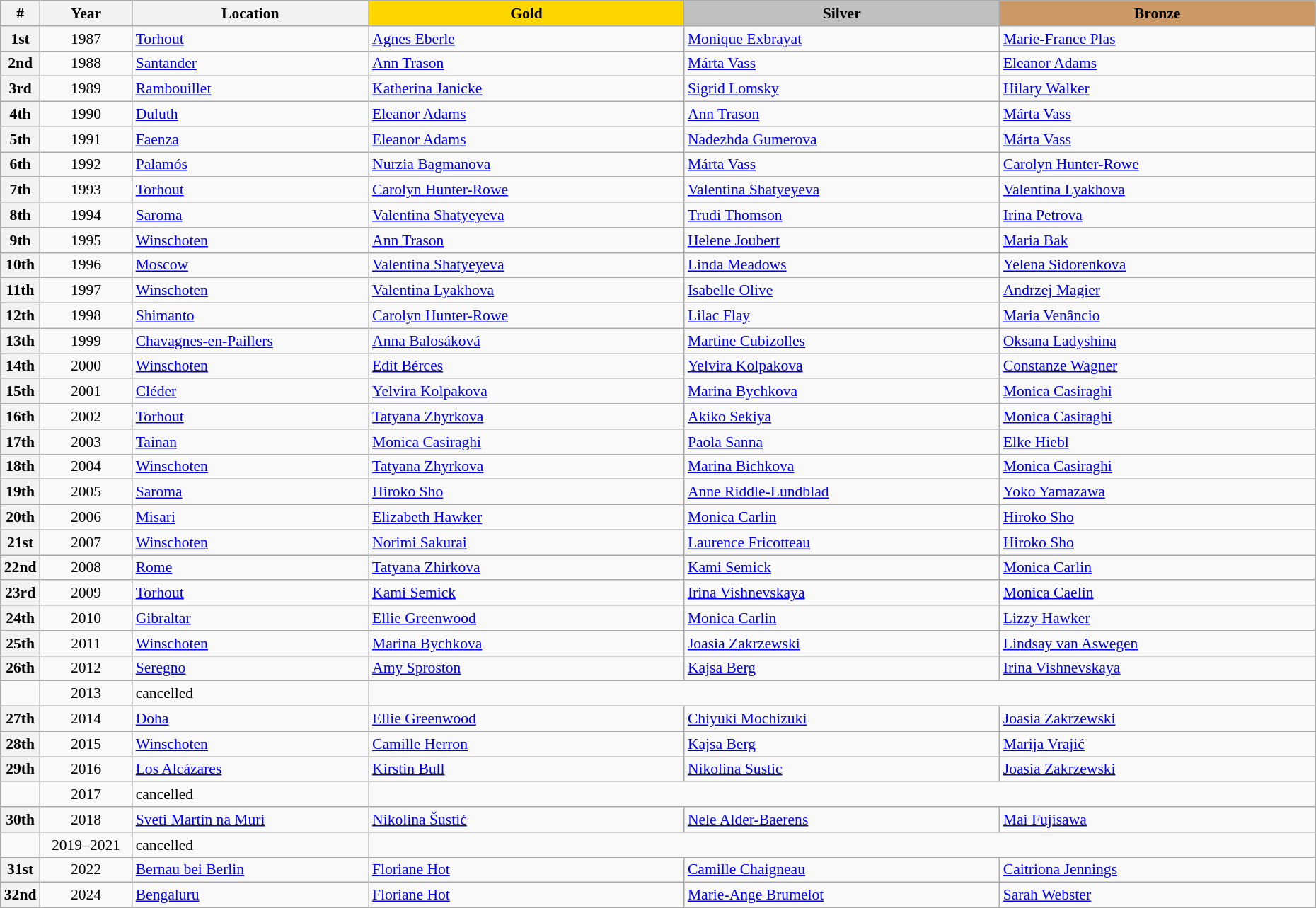<table class="wikitable" style="font-size:90%; text-align:left;">
<tr>
<th width=3%>#</th>
<th width7%>Year</th>
<th width=18%>Location</th>
<th style="background:gold" width=24%>Gold</th>
<th style="background:silver" width=24%>Silver</th>
<th style="background:#cc9966" width=24%>Bronze</th>
</tr>
<tr>
<th>1st</th>
<td align=center>1987</td>
<td> <a href='#'>Torhout</a></td>
<td> <a href='#'>Agnes Eberle</a></td>
<td> <a href='#'>Monique Exbrayat</a></td>
<td> <a href='#'>Marie-France Plas</a></td>
</tr>
<tr>
<th>2nd</th>
<td align=center>1988</td>
<td> <a href='#'>Santander</a></td>
<td> <a href='#'>Ann Trason</a></td>
<td> <a href='#'>Márta Vass</a></td>
<td> <a href='#'>Eleanor Adams</a></td>
</tr>
<tr>
<th>3rd</th>
<td align=center>1989</td>
<td> <a href='#'>Rambouillet</a></td>
<td> <a href='#'>Katherina Janicke</a></td>
<td> <a href='#'>Sigrid Lomsky</a></td>
<td> <a href='#'>Hilary Walker</a></td>
</tr>
<tr>
<th>4th</th>
<td align=center>1990</td>
<td> <a href='#'>Duluth</a></td>
<td> <a href='#'>Eleanor Adams</a></td>
<td> <a href='#'>Ann Trason</a></td>
<td> <a href='#'>Márta Vass</a></td>
</tr>
<tr>
<th>5th</th>
<td align=center>1991</td>
<td> <a href='#'>Faenza</a></td>
<td> <a href='#'>Eleanor Adams</a></td>
<td> <a href='#'>Nadezhda Gumerova</a></td>
<td> <a href='#'>Márta Vass</a></td>
</tr>
<tr>
<th>6th</th>
<td align=center>1992</td>
<td> <a href='#'>Palamós</a></td>
<td> <a href='#'>Nurzia Bagmanova</a></td>
<td> <a href='#'>Márta Vass</a></td>
<td> <a href='#'>Carolyn Hunter-Rowe</a></td>
</tr>
<tr>
<th>7th</th>
<td align=center>1993</td>
<td> <a href='#'>Torhout</a></td>
<td> <a href='#'>Carolyn Hunter-Rowe</a></td>
<td> <a href='#'>Valentina Shatyeyeva</a></td>
<td> <a href='#'>Valentina Lyakhova</a></td>
</tr>
<tr>
<th>8th</th>
<td align=center>1994</td>
<td> <a href='#'>Saroma</a></td>
<td> <a href='#'>Valentina Shatyeyeva</a></td>
<td> <a href='#'>Trudi Thomson</a></td>
<td> <a href='#'>Irina Petrova</a></td>
</tr>
<tr>
<th>9th</th>
<td align=center>1995</td>
<td> <a href='#'>Winschoten</a></td>
<td> <a href='#'>Ann Trason</a></td>
<td> <a href='#'>Helene Joubert</a></td>
<td> <a href='#'>Maria Bak</a></td>
</tr>
<tr>
<th>10th</th>
<td align=center>1996</td>
<td> <a href='#'>Moscow</a></td>
<td> <a href='#'>Valentina Shatyeyeva</a></td>
<td> <a href='#'>Linda Meadows</a></td>
<td> <a href='#'>Yelena Sidorenkova</a></td>
</tr>
<tr>
<th>11th</th>
<td align=center>1997</td>
<td> <a href='#'>Winschoten</a></td>
<td> <a href='#'>Valentina Lyakhova</a></td>
<td> <a href='#'>Isabelle Olive</a></td>
<td> <a href='#'>Andrzej Magier</a></td>
</tr>
<tr>
<th>12th</th>
<td align=center>1998</td>
<td> <a href='#'>Shimanto</a></td>
<td> <a href='#'>Carolyn Hunter-Rowe</a></td>
<td> <a href='#'>Lilac Flay</a></td>
<td> <a href='#'>Maria Venâncio</a></td>
</tr>
<tr>
<th>13th</th>
<td align=center>1999</td>
<td> <a href='#'>Chavagnes-en-Paillers</a></td>
<td> <a href='#'>Anna Balosáková</a></td>
<td> <a href='#'>Martine Cubizolles</a></td>
<td> <a href='#'>Oksana Ladyshina</a></td>
</tr>
<tr>
<th>14th</th>
<td align=center>2000</td>
<td> <a href='#'>Winschoten</a></td>
<td> <a href='#'>Edit Bérces</a></td>
<td> <a href='#'>Yelvira Kolpakova</a></td>
<td> <a href='#'>Constanze Wagner</a></td>
</tr>
<tr>
<th>15th</th>
<td align=center>2001</td>
<td> <a href='#'>Cléder</a></td>
<td> <a href='#'>Yelvira Kolpakova</a></td>
<td> <a href='#'>Marina Bychkova</a></td>
<td> <a href='#'>Monica Casiraghi</a></td>
</tr>
<tr>
<th>16th</th>
<td align=center>2002</td>
<td> <a href='#'>Torhout</a></td>
<td> <a href='#'>Tatyana Zhyrkova</a></td>
<td> <a href='#'>Akiko Sekiya</a></td>
<td> <a href='#'>Monica Casiraghi</a></td>
</tr>
<tr>
<th>17th</th>
<td align=center>2003</td>
<td> <a href='#'>Tainan</a></td>
<td> <a href='#'>Monica Casiraghi</a></td>
<td> <a href='#'>Paola Sanna</a></td>
<td> <a href='#'>Elke Hiebl</a></td>
</tr>
<tr>
<th>18th</th>
<td align=center>2004</td>
<td> <a href='#'>Winschoten</a></td>
<td> <a href='#'>Tatyana Zhyrkova</a></td>
<td> <a href='#'>Marina Bichkova</a></td>
<td> <a href='#'>Monica Casiraghi</a></td>
</tr>
<tr>
<th>19th</th>
<td align=center>2005</td>
<td> <a href='#'>Saroma</a></td>
<td> <a href='#'>Hiroko Sho</a></td>
<td> <a href='#'>Anne Riddle-Lundblad</a></td>
<td> <a href='#'>Yoko Yamazawa</a></td>
</tr>
<tr>
<th>20th</th>
<td align=center>2006</td>
<td> <a href='#'>Misari</a></td>
<td> <a href='#'>Elizabeth Hawker</a></td>
<td> <a href='#'>Monica Carlin</a></td>
<td> <a href='#'>Hiroko Sho</a></td>
</tr>
<tr>
<th>21st</th>
<td align=center>2007</td>
<td> <a href='#'>Winschoten</a></td>
<td> <a href='#'>Norimi Sakurai</a></td>
<td> <a href='#'>Laurence Fricotteau</a></td>
<td> <a href='#'>Hiroko Sho</a></td>
</tr>
<tr>
<th>22nd</th>
<td align=center>2008</td>
<td> <a href='#'>Rome</a></td>
<td> <a href='#'>Tatyana Zhirkova</a></td>
<td> <a href='#'>Kami Semick</a></td>
<td> <a href='#'>Monica Carlin</a></td>
</tr>
<tr>
<th>23rd</th>
<td align=center>2009</td>
<td> <a href='#'>Torhout</a></td>
<td> <a href='#'>Kami Semick</a></td>
<td> <a href='#'>Irina Vishnevskaya</a></td>
<td> <a href='#'>Monica Caelin</a></td>
</tr>
<tr>
<th>24th</th>
<td align=center>2010</td>
<td> <a href='#'>Gibraltar</a></td>
<td> <a href='#'>Ellie Greenwood</a></td>
<td> <a href='#'>Monica Carlin</a></td>
<td> <a href='#'>Lizzy Hawker</a></td>
</tr>
<tr>
<th>25th</th>
<td align=center>2011</td>
<td> <a href='#'>Winschoten</a></td>
<td> <a href='#'>Marina Bychkova</a></td>
<td> <a href='#'>Joasia Zakrzewski</a></td>
<td> <a href='#'>Lindsay van Aswegen</a></td>
</tr>
<tr>
<th>26th</th>
<td align=center>2012</td>
<td> <a href='#'>Seregno</a></td>
<td> <a href='#'>Amy Sproston</a></td>
<td> <a href='#'>Kajsa Berg</a></td>
<td> <a href='#'>Irina Vishnevskaya</a></td>
</tr>
<tr>
<td></td>
<td align=center>2013</td>
<td>cancelled</td>
</tr>
<tr>
<th>27th</th>
<td align=center>2014</td>
<td> <a href='#'>Doha</a></td>
<td> <a href='#'>Ellie Greenwood</a></td>
<td> <a href='#'>Chiyuki Mochizuki</a></td>
<td> <a href='#'>Joasia Zakrzewski</a></td>
</tr>
<tr>
<th>28th</th>
<td align=center>2015</td>
<td> <a href='#'>Winschoten</a></td>
<td> <a href='#'>Camille Herron</a></td>
<td> <a href='#'>Kajsa Berg</a></td>
<td> <a href='#'>Marija Vrajić</a></td>
</tr>
<tr>
<th>29th</th>
<td align=center>2016</td>
<td> <a href='#'>Los Alcázares</a></td>
<td> <a href='#'>Kirstin Bull</a></td>
<td> <a href='#'>Nikolina Sustic</a></td>
<td> <a href='#'>Joasia Zakrzewski</a></td>
</tr>
<tr>
<td></td>
<td align=center>2017</td>
<td>cancelled</td>
</tr>
<tr>
<th>30th</th>
<td align=center>2018</td>
<td> <a href='#'>Sveti Martin na Muri</a></td>
<td> <a href='#'>Nikolina Šustić</a></td>
<td> <a href='#'>Nele Alder-Baerens</a></td>
<td> <a href='#'>Mai Fujisawa</a></td>
</tr>
<tr>
<td></td>
<td align=center>2019–2021</td>
<td>cancelled</td>
</tr>
<tr>
<th>31st</th>
<td align=center>2022</td>
<td> <a href='#'>Bernau bei Berlin</a></td>
<td> <a href='#'>Floriane Hot</a></td>
<td> <a href='#'>Camille Chaigneau</a></td>
<td> <a href='#'>Caitriona Jennings</a></td>
</tr>
<tr>
<th>32nd</th>
<td align="center">2024</td>
<td> <a href='#'>Bengaluru</a></td>
<td> <a href='#'>Floriane Hot</a></td>
<td><a href='#'>Marie-Ange Brumelot</a></td>
<td> <a href='#'>Sarah Webster</a></td>
</tr>
</table>
